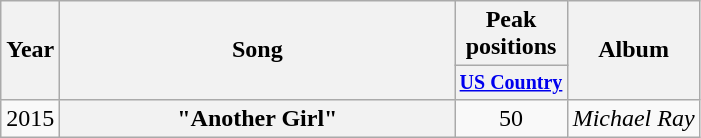<table class="wikitable plainrowheaders" style="text-align:center;">
<tr>
<th rowspan="2">Year</th>
<th rowspan="2" style="width:16em;">Song</th>
<th>Peak<br>positions</th>
<th rowspan="2">Album</th>
</tr>
<tr style="font-size:smaller;">
<th><a href='#'>US Country</a><br></th>
</tr>
<tr>
<td>2015</td>
<th scope="row">"Another Girl"</th>
<td>50</td>
<td align="left"><em>Michael Ray</em></td>
</tr>
</table>
